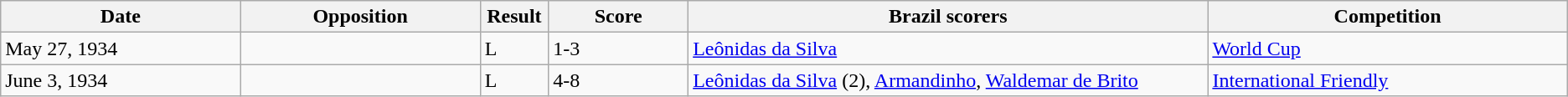<table class="wikitable" style="text-align: left;">
<tr>
<th width=12%>Date</th>
<th width=12%>Opposition</th>
<th width=1%>Result</th>
<th width=7%>Score</th>
<th width=26%>Brazil scorers</th>
<th width=18%>Competition</th>
</tr>
<tr>
<td>May 27, 1934</td>
<td></td>
<td>L</td>
<td>1-3</td>
<td><a href='#'>Leônidas da Silva</a></td>
<td><a href='#'>World Cup</a></td>
</tr>
<tr>
<td>June 3, 1934</td>
<td></td>
<td>L</td>
<td>4-8</td>
<td><a href='#'>Leônidas da Silva</a> (2), <a href='#'>Armandinho</a>, <a href='#'>Waldemar de Brito</a></td>
<td><a href='#'>International Friendly</a></td>
</tr>
</table>
